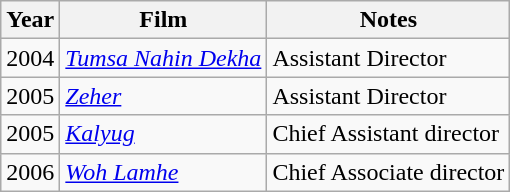<table class="wikitable sortable">
<tr>
<th scope="col">Year</th>
<th scope="col">Film</th>
<th class="unsortable" scope="col">Notes</th>
</tr>
<tr>
<td>2004</td>
<td><em><a href='#'>Tumsa Nahin Dekha</a></em></td>
<td>Assistant Director</td>
</tr>
<tr>
<td>2005</td>
<td><em><a href='#'>Zeher</a></em></td>
<td>Assistant Director</td>
</tr>
<tr>
<td>2005</td>
<td><em><a href='#'>Kalyug</a></em></td>
<td>Chief Assistant director</td>
</tr>
<tr>
<td>2006</td>
<td><em><a href='#'>Woh Lamhe</a></em></td>
<td>Chief Associate director</td>
</tr>
</table>
